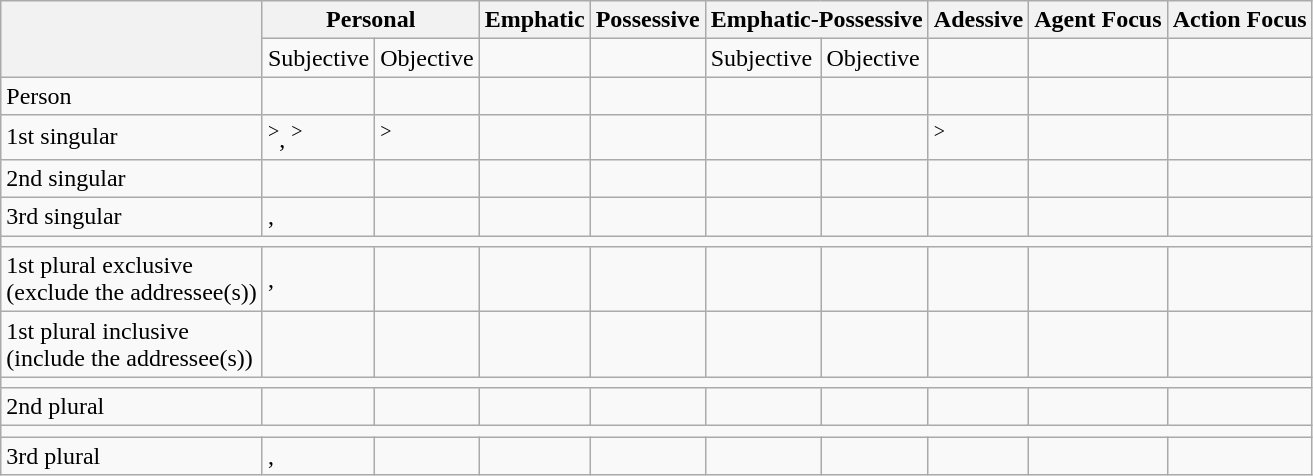<table class="wikitable">
<tr>
<th rowspan="2"></th>
<th colspan="2">Personal</th>
<th>Emphatic</th>
<th>Possessive</th>
<th colspan="2">Emphatic-Possessive</th>
<th>Adessive</th>
<th>Agent Focus</th>
<th>Action Focus</th>
</tr>
<tr>
<td>Subjective</td>
<td>Objective</td>
<td></td>
<td></td>
<td>Subjective</td>
<td>Objective</td>
<td></td>
<td></td>
<td></td>
</tr>
<tr>
<td>Person</td>
<td></td>
<td></td>
<td></td>
<td></td>
<td></td>
<td></td>
<td></td>
<td></td>
<td></td>
</tr>
<tr>
<td>1st singular</td>
<td><sup>></sup>, <sup>></sup></td>
<td><sup>></sup></td>
<td></td>
<td></td>
<td></td>
<td></td>
<td><sup>></sup></td>
<td></td>
<td></td>
</tr>
<tr>
<td>2nd singular</td>
<td></td>
<td></td>
<td></td>
<td></td>
<td></td>
<td></td>
<td></td>
<td></td>
<td></td>
</tr>
<tr>
<td>3rd singular</td>
<td>, </td>
<td></td>
<td></td>
<td></td>
<td></td>
<td></td>
<td></td>
<td></td>
<td></td>
</tr>
<tr>
<td colspan="10"></td>
</tr>
<tr>
<td>1st plural exclusive<br>(exclude the addressee(s))</td>
<td>, </td>
<td></td>
<td></td>
<td></td>
<td></td>
<td></td>
<td></td>
<td></td>
<td></td>
</tr>
<tr>
<td>1st plural inclusive<br>(include the addressee(s))</td>
<td></td>
<td></td>
<td></td>
<td></td>
<td></td>
<td></td>
<td></td>
<td></td>
<td></td>
</tr>
<tr>
<td colspan="10"></td>
</tr>
<tr>
<td>2nd plural</td>
<td></td>
<td></td>
<td></td>
<td></td>
<td></td>
<td></td>
<td></td>
<td></td>
<td></td>
</tr>
<tr>
<td colspan="10"></td>
</tr>
<tr>
<td>3rd plural</td>
<td>, </td>
<td></td>
<td></td>
<td></td>
<td></td>
<td></td>
<td></td>
<td></td>
<td></td>
</tr>
</table>
